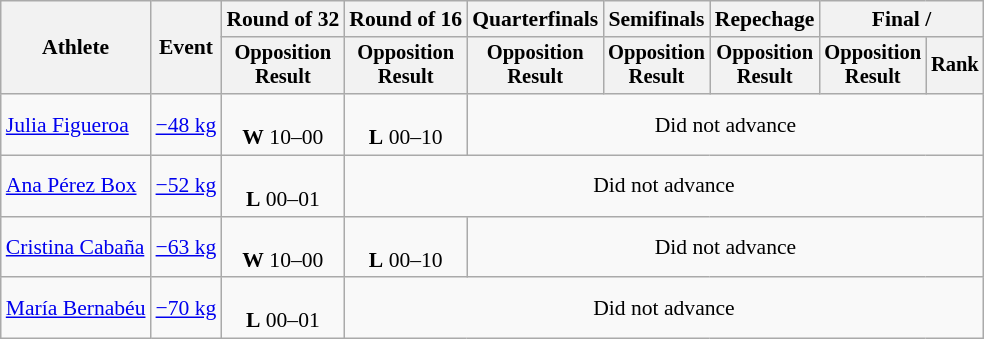<table class="wikitable" style="font-size:90%">
<tr>
<th rowspan="2">Athlete</th>
<th rowspan="2">Event</th>
<th>Round of 32</th>
<th>Round of 16</th>
<th>Quarterfinals</th>
<th>Semifinals</th>
<th>Repechage</th>
<th colspan=2>Final / </th>
</tr>
<tr style="font-size:95%">
<th>Opposition<br>Result</th>
<th>Opposition<br>Result</th>
<th>Opposition<br>Result</th>
<th>Opposition<br>Result</th>
<th>Opposition<br>Result</th>
<th>Opposition<br>Result</th>
<th>Rank</th>
</tr>
<tr align=center>
<td align=left><a href='#'>Julia Figueroa</a></td>
<td align=left><a href='#'>−48 kg</a></td>
<td><br><strong>W</strong> 10–00</td>
<td><br><strong>L</strong> 00–10</td>
<td colspan=5>Did not advance</td>
</tr>
<tr align=center>
<td align=left><a href='#'>Ana Pérez Box</a></td>
<td align=left><a href='#'>−52 kg</a></td>
<td><br><strong>L</strong> 00–01</td>
<td colspan=6>Did not advance</td>
</tr>
<tr align=center>
<td align=left><a href='#'>Cristina Cabaña</a></td>
<td align=left><a href='#'>−63 kg</a></td>
<td><br><strong>W</strong> 10–00</td>
<td><br><strong>L</strong> 00–10</td>
<td colspan=5>Did not advance</td>
</tr>
<tr align=center>
<td align=left><a href='#'>María Bernabéu</a></td>
<td align=left><a href='#'>−70 kg</a></td>
<td><br><strong>L</strong> 00–01</td>
<td colspan=6>Did not advance</td>
</tr>
</table>
